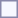<table style="border:1px solid #8888aa; background-color:#f7f8ff; padding:5px; font-size:95%; margin: 0px 12px 12px 0px;">
</table>
